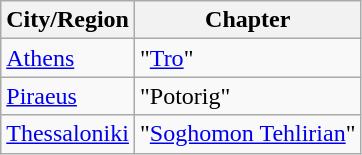<table class="wikitable">
<tr>
<th>City/Region</th>
<th>Chapter</th>
</tr>
<tr>
<td><a href='#'>Athens</a></td>
<td>"<a href='#'>Tro</a>"</td>
</tr>
<tr>
<td><a href='#'>Piraeus</a></td>
<td>"Potorig"</td>
</tr>
<tr>
<td><a href='#'>Thessaloniki</a></td>
<td>"<a href='#'>Soghomon Tehlirian</a>"</td>
</tr>
</table>
